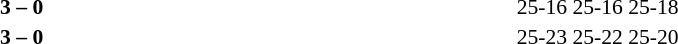<table width=100% cellspacing=1>
<tr>
<th width=20%></th>
<th width=12%></th>
<th width=20%></th>
<th width=33%></th>
<td></td>
</tr>
<tr style=font-size:90%>
<td align=right><strong></strong></td>
<td align=center><strong>3 – 0</strong></td>
<td></td>
<td>25-16 25-16 25-18</td>
<td></td>
</tr>
<tr style=font-size:90%>
<td align=right><strong></strong></td>
<td align=center><strong>3 – 0</strong></td>
<td></td>
<td>25-23 25-22 25-20</td>
</tr>
</table>
